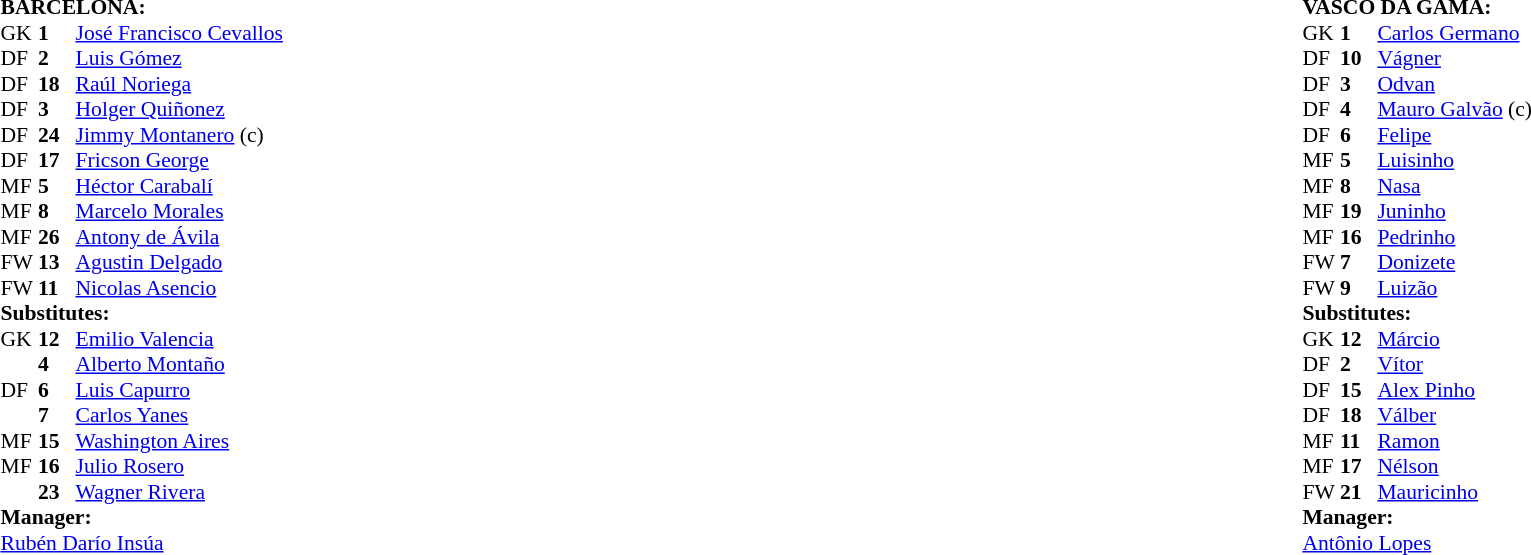<table width="100%">
<tr>
<td valign="top" width="50%"><br><table style="font-size: 90%" cellspacing="0" cellpadding="0">
<tr>
<td colspan="4"><strong>BARCELONA:</strong></td>
</tr>
<tr>
<th width=25></th>
<th width=25></th>
</tr>
<tr>
<td>GK</td>
<td><strong>1</strong></td>
<td> <a href='#'>José Francisco Cevallos</a></td>
</tr>
<tr>
<td>DF</td>
<td><strong>2</strong></td>
<td> <a href='#'>Luis Gómez</a></td>
<td></td>
</tr>
<tr>
<td>DF</td>
<td><strong>18</strong></td>
<td> <a href='#'>Raúl Noriega</a></td>
<td></td>
<td></td>
</tr>
<tr>
<td>DF</td>
<td><strong>3</strong></td>
<td> <a href='#'>Holger Quiñonez</a></td>
<td></td>
</tr>
<tr>
<td>DF</td>
<td><strong>24</strong></td>
<td> <a href='#'>Jimmy Montanero</a> (c)</td>
<td></td>
</tr>
<tr>
<td>DF</td>
<td><strong>17</strong></td>
<td> <a href='#'>Fricson George</a></td>
</tr>
<tr>
<td>MF</td>
<td><strong>5</strong></td>
<td> <a href='#'>Héctor Carabalí</a></td>
<td></td>
</tr>
<tr>
<td>MF</td>
<td><strong>8</strong></td>
<td> <a href='#'>Marcelo Morales</a></td>
</tr>
<tr>
<td>MF</td>
<td><strong>26</strong></td>
<td> <a href='#'>Antony de Ávila</a></td>
<td></td>
</tr>
<tr>
<td>FW</td>
<td><strong>13</strong></td>
<td> <a href='#'>Agustin Delgado</a></td>
<td></td>
</tr>
<tr>
<td>FW</td>
<td><strong>11</strong></td>
<td> <a href='#'>Nicolas Asencio</a></td>
</tr>
<tr>
<td colspan=3><strong>Substitutes:</strong></td>
</tr>
<tr>
<td>GK</td>
<td><strong>12</strong></td>
<td> <a href='#'>Emilio Valencia</a></td>
</tr>
<tr>
<td></td>
<td><strong>4</strong></td>
<td> <a href='#'>Alberto Montaño</a></td>
</tr>
<tr>
<td>DF</td>
<td><strong>6</strong></td>
<td> <a href='#'>Luis Capurro</a></td>
</tr>
<tr>
<td></td>
<td><strong>7</strong></td>
<td> <a href='#'>Carlos Yanes</a></td>
</tr>
<tr>
<td>MF</td>
<td><strong>15</strong></td>
<td> <a href='#'>Washington Aires</a></td>
<td></td>
<td></td>
</tr>
<tr>
<td>MF</td>
<td><strong>16</strong></td>
<td> <a href='#'>Julio Rosero</a></td>
</tr>
<tr>
<td></td>
<td><strong>23</strong></td>
<td> <a href='#'>Wagner Rivera</a></td>
</tr>
<tr>
<td colspan=3><strong>Manager:</strong></td>
</tr>
<tr>
<td colspan=4> <a href='#'>Rubén Darío Insúa</a></td>
</tr>
</table>
</td>
<td><br><table style="font-size: 90%" cellspacing="0" cellpadding="0" align=center>
<tr>
<td colspan="4"><strong>VASCO DA GAMA:</strong></td>
</tr>
<tr>
<th width=25></th>
<th width=25></th>
</tr>
<tr>
<td>GK</td>
<td><strong>1</strong></td>
<td> <a href='#'>Carlos Germano</a></td>
<td></td>
</tr>
<tr>
<td>DF</td>
<td><strong>10</strong></td>
<td> <a href='#'>Vágner</a></td>
</tr>
<tr>
<td>DF</td>
<td><strong>3</strong></td>
<td> <a href='#'>Odvan</a></td>
<td></td>
</tr>
<tr>
<td>DF</td>
<td><strong>4</strong></td>
<td> <a href='#'>Mauro Galvão</a> (c)</td>
</tr>
<tr>
<td>DF</td>
<td><strong>6</strong></td>
<td> <a href='#'>Felipe</a></td>
<td></td>
</tr>
<tr>
<td>MF</td>
<td><strong>5</strong></td>
<td> <a href='#'>Luisinho</a></td>
<td></td>
<td></td>
</tr>
<tr>
<td>MF</td>
<td><strong>8</strong></td>
<td> <a href='#'>Nasa</a></td>
</tr>
<tr>
<td>MF</td>
<td><strong>19</strong></td>
<td> <a href='#'>Juninho</a></td>
<td></td>
</tr>
<tr>
<td>MF</td>
<td><strong>16</strong></td>
<td> <a href='#'>Pedrinho</a></td>
<td></td>
<td></td>
</tr>
<tr>
<td>FW</td>
<td><strong>7</strong></td>
<td> <a href='#'>Donizete</a></td>
<td></td>
</tr>
<tr>
<td>FW</td>
<td><strong>9</strong></td>
<td> <a href='#'>Luizão</a></td>
<td></td>
<td></td>
</tr>
<tr>
<td colspan=3><strong>Substitutes:</strong></td>
</tr>
<tr>
<td>GK</td>
<td><strong>12</strong></td>
<td> <a href='#'>Márcio</a></td>
</tr>
<tr>
<td>DF</td>
<td><strong>2</strong></td>
<td> <a href='#'>Vítor</a></td>
<td></td>
<td></td>
</tr>
<tr>
<td>DF</td>
<td><strong>15</strong></td>
<td> <a href='#'>Alex Pinho</a></td>
<td></td>
<td></td>
</tr>
<tr>
<td>DF</td>
<td><strong>18</strong></td>
<td> <a href='#'>Válber</a></td>
</tr>
<tr>
<td>MF</td>
<td><strong>11</strong></td>
<td> <a href='#'>Ramon</a></td>
<td></td>
<td></td>
</tr>
<tr>
<td>MF</td>
<td><strong>17</strong></td>
<td> <a href='#'>Nélson</a></td>
</tr>
<tr>
<td>FW</td>
<td><strong>21</strong></td>
<td> <a href='#'>Mauricinho</a></td>
</tr>
<tr>
<td colspan=3><strong>Manager:</strong></td>
</tr>
<tr>
<td colspan=4> <a href='#'>Antônio Lopes</a></td>
</tr>
</table>
</td>
</tr>
</table>
